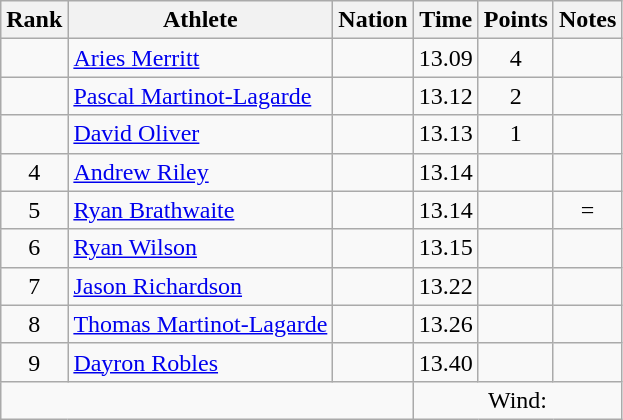<table class="wikitable mw-datatable sortable" style="text-align:center;">
<tr>
<th>Rank</th>
<th>Athlete</th>
<th>Nation</th>
<th>Time</th>
<th>Points</th>
<th>Notes</th>
</tr>
<tr>
<td></td>
<td align=left><a href='#'>Aries Merritt</a></td>
<td align=left></td>
<td>13.09</td>
<td>4</td>
<td></td>
</tr>
<tr>
<td></td>
<td align=left><a href='#'>Pascal Martinot-Lagarde</a></td>
<td align=left></td>
<td>13.12</td>
<td>2</td>
<td></td>
</tr>
<tr>
<td></td>
<td align=left><a href='#'>David Oliver</a></td>
<td align=left></td>
<td>13.13</td>
<td>1</td>
<td></td>
</tr>
<tr>
<td>4</td>
<td align=left><a href='#'>Andrew Riley</a></td>
<td align=left></td>
<td>13.14</td>
<td></td>
<td></td>
</tr>
<tr>
<td>5</td>
<td align=left><a href='#'>Ryan Brathwaite</a></td>
<td align=left></td>
<td>13.14</td>
<td></td>
<td>=<strong></strong></td>
</tr>
<tr>
<td>6</td>
<td align=left><a href='#'>Ryan Wilson</a></td>
<td align=left></td>
<td>13.15</td>
<td></td>
<td></td>
</tr>
<tr>
<td>7</td>
<td align=left><a href='#'>Jason Richardson</a></td>
<td align=left></td>
<td>13.22</td>
<td></td>
<td></td>
</tr>
<tr>
<td>8</td>
<td align=left><a href='#'>Thomas Martinot-Lagarde</a></td>
<td align=left></td>
<td>13.26</td>
<td></td>
<td></td>
</tr>
<tr>
<td>9</td>
<td align=left><a href='#'>Dayron Robles</a></td>
<td align=left></td>
<td>13.40</td>
<td></td>
<td></td>
</tr>
<tr class="sortbottom">
<td colspan=3></td>
<td colspan=3>Wind: </td>
</tr>
</table>
